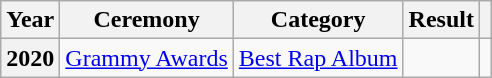<table class="wikitable plainrowheaders" style="border:none; margin:0;">
<tr>
<th scope="col">Year</th>
<th scope="col">Ceremony</th>
<th scope="col">Category</th>
<th scope="col">Result</th>
<th scope="col" class="unsortable"></th>
</tr>
<tr>
<th scope="row">2020</th>
<td><a href='#'>Grammy Awards</a></td>
<td><a href='#'>Best Rap Album</a></td>
<td></td>
<td></td>
</tr>
</table>
